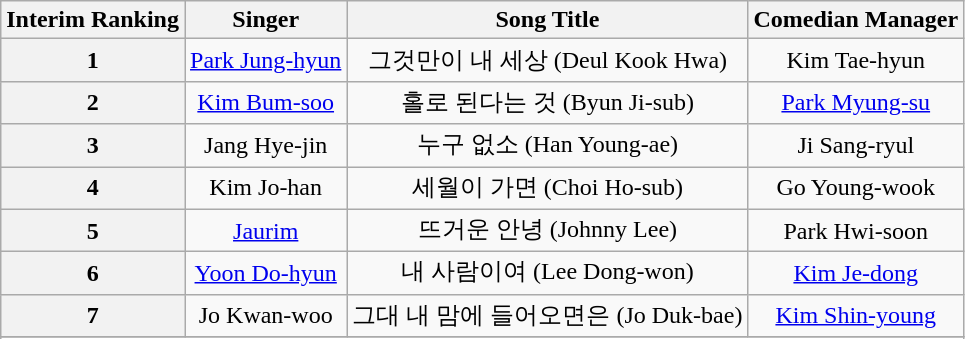<table class="wikitable">
<tr>
<th>Interim Ranking</th>
<th>Singer</th>
<th>Song Title</th>
<th>Comedian Manager</th>
</tr>
<tr align="center">
<th>1</th>
<td><a href='#'>Park Jung-hyun</a></td>
<td>그것만이 내 세상 (Deul Kook Hwa)</td>
<td>Kim Tae-hyun</td>
</tr>
<tr align="center">
<th>2</th>
<td><a href='#'>Kim Bum-soo</a></td>
<td>홀로 된다는 것 (Byun Ji-sub)</td>
<td><a href='#'>Park Myung-su</a></td>
</tr>
<tr align="center">
<th>3</th>
<td>Jang Hye-jin</td>
<td>누구 없소 (Han Young-ae)</td>
<td>Ji Sang-ryul</td>
</tr>
<tr align="center">
<th>4</th>
<td>Kim Jo-han</td>
<td>세월이 가면 (Choi Ho-sub)</td>
<td>Go Young-wook</td>
</tr>
<tr align="center">
<th>5</th>
<td><a href='#'>Jaurim</a></td>
<td>뜨거운 안녕 (Johnny Lee)</td>
<td>Park Hwi-soon</td>
</tr>
<tr align="center">
<th>6</th>
<td><a href='#'>Yoon Do-hyun</a></td>
<td>내 사람이여 (Lee Dong-won)</td>
<td><a href='#'>Kim Je-dong</a></td>
</tr>
<tr align="center">
<th>7</th>
<td>Jo Kwan-woo</td>
<td>그대 내 맘에 들어오면은 (Jo Duk-bae)</td>
<td><a href='#'>Kim Shin-young</a></td>
</tr>
<tr align="center">
</tr>
<tr>
</tr>
</table>
